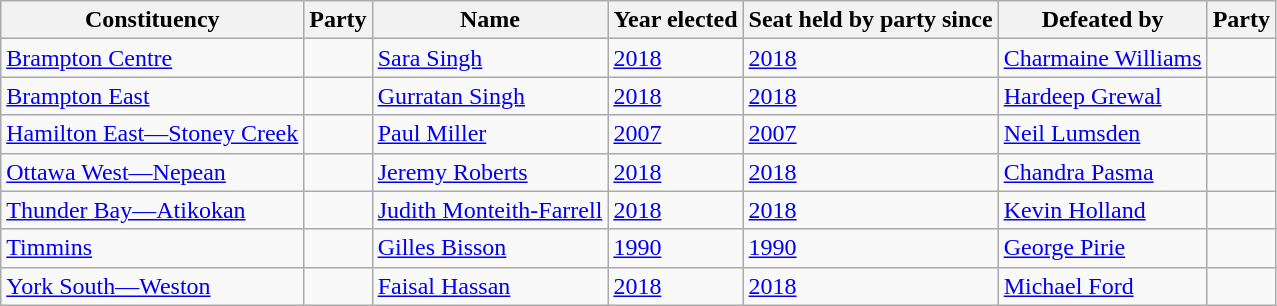<table class="wikitable">
<tr>
<th>Constituency</th>
<th>Party</th>
<th>Name</th>
<th>Year elected</th>
<th>Seat held by party since</th>
<th>Defeated by</th>
<th>Party</th>
</tr>
<tr>
<td><a href='#'>Brampton Centre</a></td>
<td></td>
<td><a href='#'>Sara Singh</a></td>
<td><a href='#'>2018</a></td>
<td><a href='#'>2018</a></td>
<td><a href='#'>Charmaine Williams</a></td>
<td></td>
</tr>
<tr>
<td><a href='#'>Brampton East</a></td>
<td></td>
<td><a href='#'>Gurratan Singh</a></td>
<td><a href='#'>2018</a></td>
<td><a href='#'>2018</a></td>
<td><a href='#'>Hardeep Grewal</a></td>
<td></td>
</tr>
<tr>
<td><a href='#'>Hamilton East—Stoney Creek</a></td>
<td></td>
<td><a href='#'>Paul Miller</a></td>
<td><a href='#'>2007</a></td>
<td><a href='#'>2007</a></td>
<td><a href='#'>Neil Lumsden</a></td>
<td></td>
</tr>
<tr>
<td><a href='#'>Ottawa West—Nepean</a></td>
<td></td>
<td><a href='#'>Jeremy Roberts</a></td>
<td><a href='#'>2018</a></td>
<td><a href='#'>2018</a></td>
<td><a href='#'>Chandra Pasma</a></td>
<td></td>
</tr>
<tr>
<td><a href='#'>Thunder Bay—Atikokan</a></td>
<td></td>
<td><a href='#'>Judith Monteith-Farrell</a></td>
<td><a href='#'>2018</a></td>
<td><a href='#'>2018</a></td>
<td><a href='#'>Kevin Holland</a></td>
<td></td>
</tr>
<tr>
<td><a href='#'>Timmins</a></td>
<td></td>
<td><a href='#'>Gilles Bisson</a></td>
<td><a href='#'>1990</a></td>
<td><a href='#'>1990</a></td>
<td><a href='#'>George Pirie</a></td>
<td></td>
</tr>
<tr>
<td><a href='#'>York South—Weston</a></td>
<td></td>
<td><a href='#'>Faisal Hassan</a></td>
<td><a href='#'>2018</a></td>
<td><a href='#'>2018</a></td>
<td><a href='#'>Michael Ford</a></td>
<td></td>
</tr>
</table>
